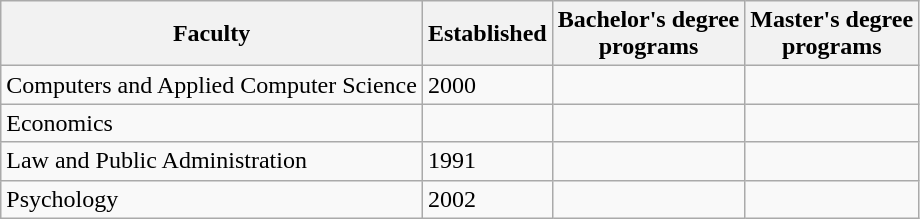<table class="wikitable">
<tr>
<th>Faculty</th>
<th>Established</th>
<th>Bachelor's degree<br>programs</th>
<th>Master's degree<br>programs</th>
</tr>
<tr>
<td>Computers and Applied Computer Science<br></td>
<td>2000</td>
<td></td>
<td></td>
</tr>
<tr>
<td>Economics<br></td>
<td></td>
<td></td>
<td></td>
</tr>
<tr>
<td>Law and Public Administration<br></td>
<td>1991</td>
<td></td>
<td></td>
</tr>
<tr>
<td>Psychology<br></td>
<td>2002</td>
<td></td>
<td></td>
</tr>
</table>
